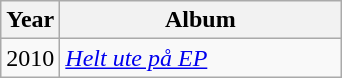<table class="wikitable">
<tr>
<th align="center" width="10">Year</th>
<th align="center" width="180">Album</th>
</tr>
<tr>
<td style="text-align:center;">2010</td>
<td><em><a href='#'>Helt ute på EP</a></em></td>
</tr>
</table>
